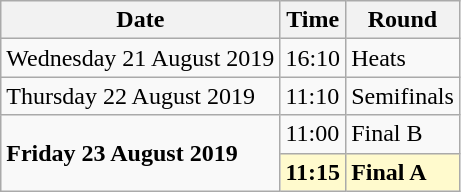<table class="wikitable">
<tr>
<th>Date</th>
<th>Time</th>
<th>Round</th>
</tr>
<tr>
<td>Wednesday 21 August 2019</td>
<td>16:10</td>
<td>Heats</td>
</tr>
<tr>
<td>Thursday 22 August 2019</td>
<td>11:10</td>
<td>Semifinals</td>
</tr>
<tr>
<td rowspan=2><strong>Friday 23 August 2019</strong></td>
<td>11:00</td>
<td>Final B</td>
</tr>
<tr>
<td style=background:lemonchiffon><strong>11:15</strong></td>
<td style=background:lemonchiffon><strong>Final A</strong></td>
</tr>
</table>
